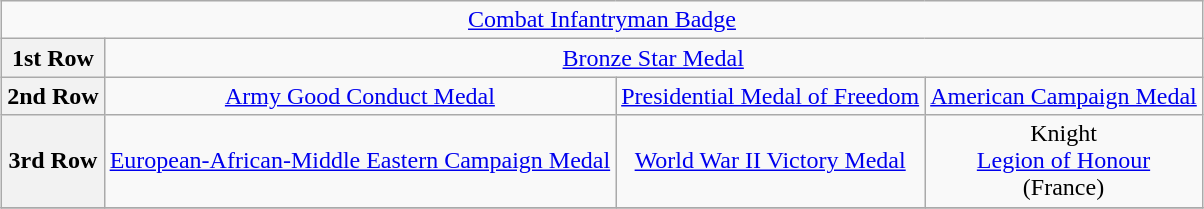<table class="wikitable" style="margin:1em auto; text-align:center;">
<tr>
<td colspan="28"><a href='#'>Combat Infantryman Badge</a></td>
</tr>
<tr>
<th>1st Row</th>
<td colspan="28"><a href='#'>Bronze Star Medal</a></td>
</tr>
<tr>
<th>2nd Row</th>
<td colspan="5"><a href='#'>Army Good Conduct Medal</a></td>
<td colspan="5"><a href='#'>Presidential Medal of Freedom</a></td>
<td colspan="5"><a href='#'>American Campaign Medal</a></td>
</tr>
<tr>
<th>3rd Row</th>
<td colspan="5"><a href='#'>European-African-Middle Eastern Campaign Medal</a></td>
<td colspan="5"><a href='#'>World War II Victory Medal</a></td>
<td colspan="5">Knight <br><a href='#'>Legion of Honour</a> <br>(France)</td>
</tr>
<tr>
</tr>
</table>
